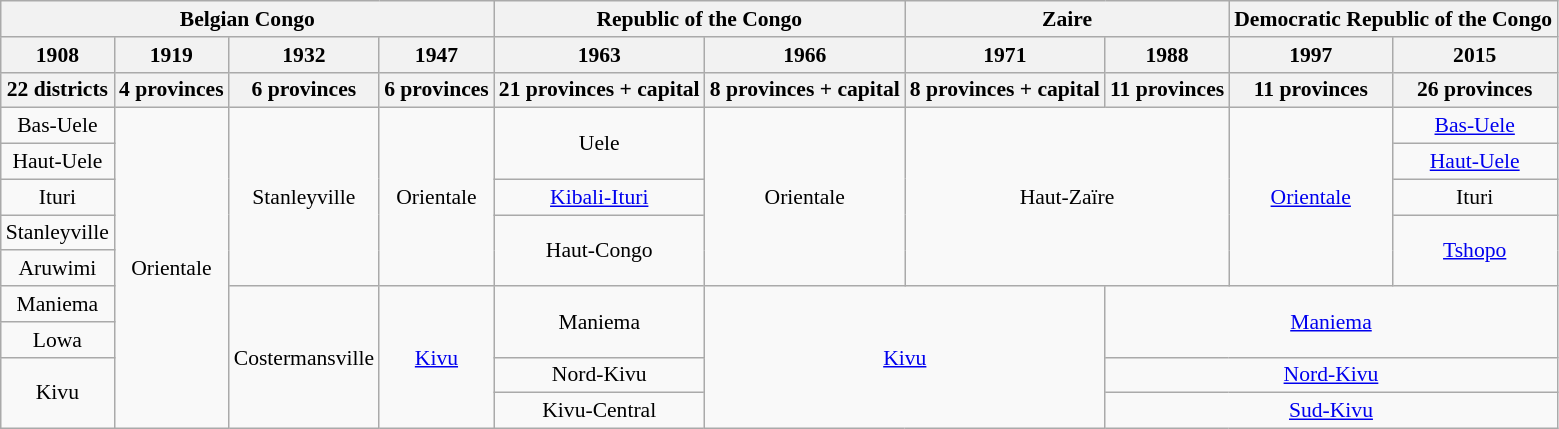<table class="wikitable" style="font-size:90%; text-align:center">
<tr>
<th colspan=4>Belgian Congo</th>
<th colspan=2>Republic of the Congo</th>
<th colspan=2>Zaire</th>
<th colspan=2>Democratic Republic of the Congo</th>
</tr>
<tr>
<th>1908</th>
<th>1919</th>
<th>1932</th>
<th>1947</th>
<th>1963</th>
<th>1966</th>
<th>1971</th>
<th>1988</th>
<th>1997</th>
<th>2015</th>
</tr>
<tr>
<th>22 districts</th>
<th>4 provinces</th>
<th>6 provinces</th>
<th>6 provinces</th>
<th>21 provinces + capital</th>
<th>8 provinces + capital</th>
<th>8 provinces + capital</th>
<th>11 provinces</th>
<th>11 provinces</th>
<th>26 provinces</th>
</tr>
<tr>
<td>Bas-Uele</td>
<td rowspan=9>Orientale</td>
<td rowspan=5>Stanleyville</td>
<td rowspan=5>Orientale</td>
<td rowspan=2>Uele</td>
<td rowspan=5>Orientale</td>
<td rowspan=5 colspan=2>Haut-Zaïre</td>
<td rowspan=5><a href='#'>Orientale</a></td>
<td><a href='#'>Bas-Uele</a></td>
</tr>
<tr>
<td>Haut-Uele</td>
<td><a href='#'>Haut-Uele</a></td>
</tr>
<tr>
<td>Ituri</td>
<td><a href='#'>Kibali-Ituri</a></td>
<td>Ituri</td>
</tr>
<tr>
<td>Stanleyville</td>
<td rowspan=2>Haut-Congo</td>
<td rowspan=2><a href='#'>Tshopo</a></td>
</tr>
<tr>
<td>Aruwimi</td>
</tr>
<tr>
<td>Maniema</td>
<td rowspan=4>Costermansville</td>
<td rowspan=4><a href='#'>Kivu</a></td>
<td rowspan=2>Maniema</td>
<td rowspan=4 colspan=2><a href='#'>Kivu</a></td>
<td rowspan=2 colspan=3><a href='#'>Maniema</a></td>
</tr>
<tr>
<td>Lowa</td>
</tr>
<tr>
<td rowspan=2>Kivu</td>
<td>Nord-Kivu</td>
<td colspan=3><a href='#'>Nord-Kivu</a></td>
</tr>
<tr>
<td>Kivu-Central</td>
<td colspan=3><a href='#'>Sud-Kivu</a></td>
</tr>
</table>
